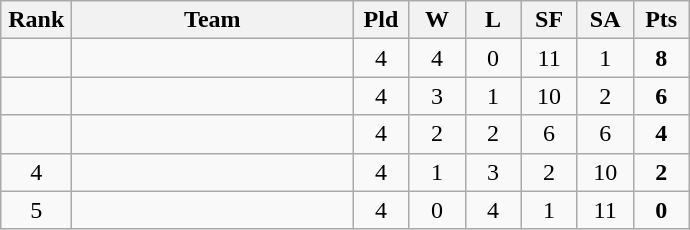<table class="wikitable" style="text-align: center;">
<tr>
<th width=40>Rank</th>
<th width=180>Team</th>
<th width=30>Pld</th>
<th width=30>W</th>
<th width=30>L</th>
<th width=30>SF</th>
<th width=30>SA</th>
<th width=30>Pts</th>
</tr>
<tr>
<td></td>
<td style="text-align:left;"></td>
<td>4</td>
<td>4</td>
<td>0</td>
<td>11</td>
<td>1</td>
<td><strong>8</strong></td>
</tr>
<tr>
<td></td>
<td style="text-align:left;"></td>
<td>4</td>
<td>3</td>
<td>1</td>
<td>10</td>
<td>2</td>
<td><strong>6</strong></td>
</tr>
<tr>
<td></td>
<td style="text-align:left;"></td>
<td>4</td>
<td>2</td>
<td>2</td>
<td>6</td>
<td>6</td>
<td><strong>4</strong></td>
</tr>
<tr>
<td>4</td>
<td style="text-align:left;"></td>
<td>4</td>
<td>1</td>
<td>3</td>
<td>2</td>
<td>10</td>
<td><strong>2</strong></td>
</tr>
<tr>
<td>5</td>
<td style="text-align:left;"></td>
<td>4</td>
<td>0</td>
<td>4</td>
<td>1</td>
<td>11</td>
<td><strong>0</strong></td>
</tr>
</table>
